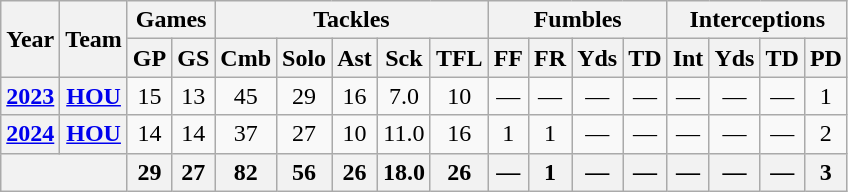<table class="wikitable" style="text-align:center;">
<tr>
<th rowspan="2">Year</th>
<th rowspan="2">Team</th>
<th colspan="2">Games</th>
<th colspan="5">Tackles</th>
<th colspan="4">Fumbles</th>
<th colspan="4">Interceptions</th>
</tr>
<tr>
<th>GP</th>
<th>GS</th>
<th>Cmb</th>
<th>Solo</th>
<th>Ast</th>
<th>Sck</th>
<th>TFL</th>
<th>FF</th>
<th>FR</th>
<th>Yds</th>
<th>TD</th>
<th>Int</th>
<th>Yds</th>
<th>TD</th>
<th>PD</th>
</tr>
<tr>
<th><a href='#'>2023</a></th>
<th><a href='#'>HOU</a></th>
<td>15</td>
<td>13</td>
<td>45</td>
<td>29</td>
<td>16</td>
<td>7.0</td>
<td>10</td>
<td>—</td>
<td>—</td>
<td>—</td>
<td>—</td>
<td>—</td>
<td>—</td>
<td>—</td>
<td>1</td>
</tr>
<tr>
<th><a href='#'>2024</a></th>
<th><a href='#'>HOU</a></th>
<td>14</td>
<td>14</td>
<td>37</td>
<td>27</td>
<td>10</td>
<td>11.0</td>
<td>16</td>
<td>1</td>
<td>1</td>
<td>—</td>
<td>—</td>
<td>—</td>
<td>—</td>
<td>—</td>
<td>2</td>
</tr>
<tr>
<th colspan="2"></th>
<th>29</th>
<th>27</th>
<th>82</th>
<th>56</th>
<th>26</th>
<th>18.0</th>
<th>26</th>
<th>—</th>
<th>1</th>
<th>—</th>
<th>—</th>
<th>—</th>
<th>—</th>
<th>—</th>
<th>3</th>
</tr>
</table>
